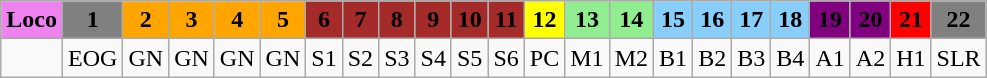<table class="wikitable plainrowheaders unsortable" style="text-align:center">
<tr>
<th scope="col" rowspan="1" style="background:violet;">Loco</th>
<th scope="col" rowspan="1" style="background:grey;">1</th>
<th scope="col" rowspan="1" style="background:orange;">2</th>
<th scope="col" rowspan="1" style="background:orange;">3</th>
<th scope="col" rowspan="1" style="background:orange;">4</th>
<th scope="col" rowspan="1" style="background:orange;">5</th>
<th scope="col" rowspan="1" style="background:brown;">6</th>
<th scope="col" rowspan="1" style="background:brown;">7</th>
<th scope="col" rowspan="1" style="background:brown;">8</th>
<th scope="col" rowspan="1" style="background:brown;">9</th>
<th scope="col" rowspan="1" style="background:brown;">10</th>
<th scope="col" rowspan="1" style="background:brown;">11</th>
<th scope="col" rowspan="1" style="background:yellow;">12</th>
<th scope="col" rowspan="1" style="background:lightgreen;">13</th>
<th scope="col" rowspan="1" style="background:lightgreen;">14</th>
<th scope="col" rowspan="1" style="background:lightskyblue;">15</th>
<th scope="col" rowspan="1" style="background:lightskyblue;">16</th>
<th scope="col" rowspan="1" style="background:lightskyblue;">17</th>
<th scope="col" rowspan="1" style="background:lightskyblue;">18</th>
<th scope="col" rowspan="1" style="background:purple;">19</th>
<th scope="col" rowspan="1" style="background:purple;">20</th>
<th scope="col" rowspan="1" style="background:red;">21</th>
<th scope="col" rowspan="1" style="background:grey;">22</th>
</tr>
<tr>
<td></td>
<td>EOG</td>
<td>GN</td>
<td>GN</td>
<td>GN</td>
<td>GN</td>
<td>S1</td>
<td>S2</td>
<td>S3</td>
<td>S4</td>
<td>S5</td>
<td>S6</td>
<td>PC</td>
<td>M1</td>
<td>M2</td>
<td>B1</td>
<td>B2</td>
<td>B3</td>
<td>B4</td>
<td>A1</td>
<td>A2</td>
<td>H1</td>
<td>SLR</td>
</tr>
</table>
